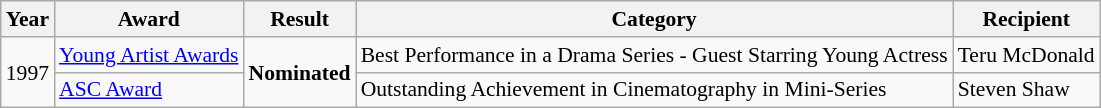<table class="wikitable" style="font-size: 90%;">
<tr>
<th>Year</th>
<th>Award</th>
<th>Result</th>
<th>Category</th>
<th>Recipient</th>
</tr>
<tr>
<td rowspan=2>1997</td>
<td><a href='#'>Young Artist Awards</a></td>
<td rowspan=2><strong>Nominated</strong></td>
<td>Best Performance in a Drama Series - Guest Starring Young Actress</td>
<td>Teru McDonald</td>
</tr>
<tr>
<td><a href='#'>ASC Award</a></td>
<td>Outstanding Achievement in Cinematography in Mini-Series</td>
<td>Steven Shaw</td>
</tr>
</table>
